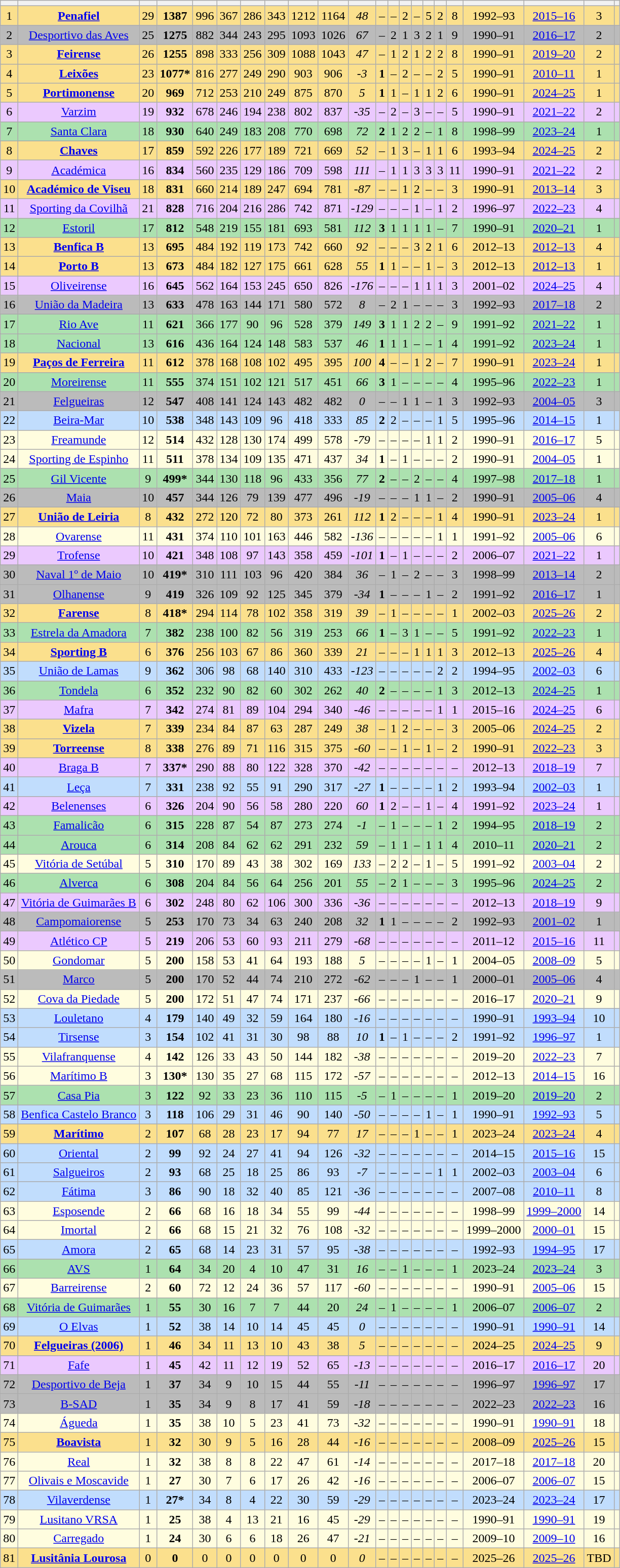<table class="wikitable sortable" style="text-align:center style="font-size:93%">
<tr>
<th></th>
<th></th>
<th></th>
<th></th>
<th></th>
<th></th>
<th></th>
<th></th>
<th></th>
<th></th>
<th></th>
<th></th>
<th></th>
<th></th>
<th></th>
<th></th>
<th></th>
<th></th>
<th></th>
<th></th>
<th></th>
<th></th>
</tr>
<tr style="text-align:center; background:#fbe08d;">
<td>1</td>
<td><strong><a href='#'>Penafiel</a></strong></td>
<td>29</td>
<td><strong>1387</strong></td>
<td>996</td>
<td>367</td>
<td>286</td>
<td>343</td>
<td>1212</td>
<td>1164</td>
<td><em>48</em></td>
<td>–</td>
<td>–</td>
<td>2</td>
<td>–</td>
<td>5</td>
<td>2</td>
<td>8</td>
<td>1992–93</td>
<td><a href='#'>2015–16</a></td>
<td>3</td>
<td></td>
</tr>
<tr style="text-align:center; background:#bbb;">
<td>2</td>
<td><a href='#'>Desportivo das Aves</a></td>
<td>25</td>
<td><strong>1275</strong></td>
<td>882</td>
<td>344</td>
<td>243</td>
<td>295</td>
<td>1093</td>
<td>1026</td>
<td><em>67</em></td>
<td>–</td>
<td>2</td>
<td>1</td>
<td>3</td>
<td>2</td>
<td>1</td>
<td>9</td>
<td>1990–91</td>
<td><a href='#'>2016–17</a></td>
<td>2</td>
<td></td>
</tr>
<tr style="text-align:center; background:#fbe08d;">
<td>3</td>
<td><strong><a href='#'>Feirense</a></strong></td>
<td>26</td>
<td><strong>1255</strong></td>
<td>898</td>
<td>333</td>
<td>256</td>
<td>309</td>
<td>1088</td>
<td>1043</td>
<td><em>47</em></td>
<td>–</td>
<td>1</td>
<td>2</td>
<td>1</td>
<td>2</td>
<td>2</td>
<td>8</td>
<td>1990–91</td>
<td><a href='#'>2019–20</a></td>
<td>2</td>
<td></td>
</tr>
<tr style="text-align:center; background:#fbe08d;">
<td>4</td>
<td><strong><a href='#'>Leixões</a></strong></td>
<td>23</td>
<td><strong>1077*</strong></td>
<td>816</td>
<td>277</td>
<td>249</td>
<td>290</td>
<td>903</td>
<td>906</td>
<td><em>-3</em></td>
<td><strong>1</strong></td>
<td>–</td>
<td>2</td>
<td>–</td>
<td>–</td>
<td>2</td>
<td>5</td>
<td>1990–91</td>
<td><a href='#'>2010–11</a></td>
<td>1</td>
<td></td>
</tr>
<tr style="text-align:center; background:#fbe08d;">
<td>5</td>
<td><strong><a href='#'>Portimonense</a></strong></td>
<td>20</td>
<td><strong>969</strong></td>
<td>712</td>
<td>253</td>
<td>210</td>
<td>249</td>
<td>875</td>
<td>870</td>
<td><em>5</em></td>
<td><strong>1</strong></td>
<td>1</td>
<td>–</td>
<td>1</td>
<td>1</td>
<td>2</td>
<td>6</td>
<td>1990–91</td>
<td><a href='#'>2024–25</a></td>
<td>1</td>
<td></td>
</tr>
<tr style="text-align:center; background:#ebc9fe;">
<td>6</td>
<td><a href='#'>Varzim</a></td>
<td>19</td>
<td><strong>932</strong></td>
<td>678</td>
<td>246</td>
<td>194</td>
<td>238</td>
<td>802</td>
<td>837</td>
<td><em>-35</em></td>
<td>–</td>
<td>2</td>
<td>–</td>
<td>3</td>
<td>–</td>
<td>–</td>
<td>5</td>
<td>1990–91</td>
<td><a href='#'>2021–22</a></td>
<td>2</td>
<td></td>
</tr>
<tr style="text-align:center; background:#ace1af;">
<td>7</td>
<td><a href='#'>Santa Clara</a></td>
<td>18</td>
<td><strong>930</strong></td>
<td>640</td>
<td>249</td>
<td>183</td>
<td>208</td>
<td>770</td>
<td>698</td>
<td><em>72</em></td>
<td><strong>2</strong></td>
<td>1</td>
<td>2</td>
<td>2</td>
<td>–</td>
<td>1</td>
<td>8</td>
<td>1998–99</td>
<td><a href='#'>2023–24</a></td>
<td>1</td>
<td></td>
</tr>
<tr style="text-align:center; background:#fbe08d;">
<td>8</td>
<td><strong><a href='#'>Chaves</a></strong></td>
<td>17</td>
<td><strong>859</strong></td>
<td>592</td>
<td>226</td>
<td>177</td>
<td>189</td>
<td>721</td>
<td>669</td>
<td><em>52</em></td>
<td>–</td>
<td>1</td>
<td>3</td>
<td>–</td>
<td>1</td>
<td>1</td>
<td>6</td>
<td>1993–94</td>
<td><a href='#'>2024–25</a></td>
<td>2</td>
<td></td>
</tr>
<tr style="text-align:center; background:#ebc9fe;">
<td>9</td>
<td><a href='#'>Académica</a></td>
<td>16</td>
<td><strong>834</strong></td>
<td>560</td>
<td>235</td>
<td>129</td>
<td>186</td>
<td>709</td>
<td>598</td>
<td><em>111</em></td>
<td>–</td>
<td>1</td>
<td>1</td>
<td>3</td>
<td>3</td>
<td>3</td>
<td>11</td>
<td>1990–91</td>
<td><a href='#'>2021–22</a></td>
<td>2</td>
<td></td>
</tr>
<tr style="text-align:center; background:#fbe08d;">
<td>10</td>
<td><strong><a href='#'>Académico de Viseu</a></strong></td>
<td>18</td>
<td><strong>831</strong></td>
<td>660</td>
<td>214</td>
<td>189</td>
<td>247</td>
<td>694</td>
<td>781</td>
<td><em>-87</em></td>
<td>–</td>
<td>–</td>
<td>1</td>
<td>2</td>
<td>–</td>
<td>–</td>
<td>3</td>
<td>1990–91</td>
<td><a href='#'>2013–14</a></td>
<td>3</td>
<td></td>
</tr>
<tr style="text-align:center; background:#ebc9fe;">
<td>11</td>
<td><a href='#'>Sporting da Covilhã</a></td>
<td>21</td>
<td><strong>828</strong></td>
<td>716</td>
<td>204</td>
<td>216</td>
<td>286</td>
<td>742</td>
<td>871</td>
<td><em>-129</em></td>
<td>–</td>
<td>–</td>
<td>–</td>
<td>1</td>
<td>–</td>
<td>1</td>
<td>2</td>
<td>1996–97</td>
<td><a href='#'>2022–23</a></td>
<td>4</td>
<td></td>
</tr>
<tr style="text-align:center; background:#ace1af;">
<td>12</td>
<td><a href='#'>Estoril</a></td>
<td>17</td>
<td><strong>812</strong></td>
<td>548</td>
<td>219</td>
<td>155</td>
<td>181</td>
<td>693</td>
<td>581</td>
<td><em>112</em></td>
<td><strong>3</strong></td>
<td>1</td>
<td>1</td>
<td>1</td>
<td>1</td>
<td>–</td>
<td>7</td>
<td>1990–91</td>
<td><a href='#'>2020–21</a></td>
<td>1</td>
<td></td>
</tr>
<tr style="text-align:center; background:#fbe08d;">
<td>13</td>
<td><strong><a href='#'>Benfica B</a></strong></td>
<td>13</td>
<td><strong>695</strong></td>
<td>484</td>
<td>192</td>
<td>119</td>
<td>173</td>
<td>742</td>
<td>660</td>
<td><em>92</em></td>
<td>–</td>
<td>–</td>
<td>–</td>
<td>3</td>
<td>2</td>
<td>1</td>
<td>6</td>
<td>2012–13</td>
<td><a href='#'>2012–13</a></td>
<td>4</td>
<td></td>
</tr>
<tr style="text-align:center; background:#fbe08d;">
<td>14</td>
<td><strong><a href='#'>Porto B</a></strong></td>
<td>13</td>
<td><strong>673</strong></td>
<td>484</td>
<td>182</td>
<td>127</td>
<td>175</td>
<td>661</td>
<td>628</td>
<td><em>55</em></td>
<td><strong>1</strong></td>
<td>1</td>
<td>–</td>
<td>–</td>
<td>1</td>
<td>–</td>
<td>3</td>
<td>2012–13</td>
<td><a href='#'>2012–13</a></td>
<td>1</td>
<td></td>
</tr>
<tr style="text-align:center; background:#ebc9fe;">
<td>15</td>
<td><a href='#'>Oliveirense</a></td>
<td>16</td>
<td><strong>645</strong></td>
<td>562</td>
<td>164</td>
<td>153</td>
<td>245</td>
<td>650</td>
<td>826</td>
<td><em>-176</em></td>
<td>–</td>
<td>–</td>
<td>–</td>
<td>1</td>
<td>1</td>
<td>1</td>
<td>3</td>
<td>2001–02</td>
<td><a href='#'>2024–25</a></td>
<td>4</td>
<td></td>
</tr>
<tr style="text-align:center; background:#bbb;">
<td>16</td>
<td><a href='#'>União da Madeira</a></td>
<td>13</td>
<td><strong>633</strong></td>
<td>478</td>
<td>163</td>
<td>144</td>
<td>171</td>
<td>580</td>
<td>572</td>
<td><em>8</em></td>
<td>–</td>
<td>2</td>
<td>1</td>
<td>–</td>
<td>–</td>
<td>–</td>
<td>3</td>
<td>1992–93</td>
<td><a href='#'>2017–18</a></td>
<td>2</td>
<td></td>
</tr>
<tr style="text-align:center; background:#ace1af;">
<td>17</td>
<td><a href='#'>Rio Ave</a></td>
<td>11</td>
<td><strong>621</strong></td>
<td>366</td>
<td>177</td>
<td>90</td>
<td>96</td>
<td>528</td>
<td>379</td>
<td><em>149</em></td>
<td><strong>3</strong></td>
<td>1</td>
<td>1</td>
<td>2</td>
<td>2</td>
<td>–</td>
<td>9</td>
<td>1991–92</td>
<td><a href='#'>2021–22</a></td>
<td>1</td>
<td></td>
</tr>
<tr style="text-align:center; background:#ace1af;">
<td>18</td>
<td><a href='#'>Nacional</a></td>
<td>13</td>
<td><strong>616</strong></td>
<td>436</td>
<td>164</td>
<td>124</td>
<td>148</td>
<td>583</td>
<td>537</td>
<td><em>46</em></td>
<td><strong>1</strong></td>
<td>1</td>
<td>1</td>
<td>–</td>
<td>–</td>
<td>1</td>
<td>4</td>
<td>1991–92</td>
<td><a href='#'>2023–24</a></td>
<td>1</td>
<td></td>
</tr>
<tr style="text-align:center; background:#fbe08d;">
<td>19</td>
<td><strong><a href='#'>Paços de Ferreira</a></strong></td>
<td>11</td>
<td><strong>612</strong></td>
<td>378</td>
<td>168</td>
<td>108</td>
<td>102</td>
<td>495</td>
<td>395</td>
<td><em>100</em></td>
<td><strong>4</strong></td>
<td>–</td>
<td>–</td>
<td>1</td>
<td>2</td>
<td>–</td>
<td>7</td>
<td>1990–91</td>
<td><a href='#'>2023–24</a></td>
<td>1</td>
<td></td>
</tr>
<tr style="text-align:center; background:#ace1af;">
<td>20</td>
<td><a href='#'>Moreirense</a></td>
<td>11</td>
<td><strong>555</strong></td>
<td>374</td>
<td>151</td>
<td>102</td>
<td>121</td>
<td>517</td>
<td>451</td>
<td><em>66</em></td>
<td><strong>3</strong></td>
<td>1</td>
<td>–</td>
<td>–</td>
<td>–</td>
<td>–</td>
<td>4</td>
<td>1995–96</td>
<td><a href='#'>2022–23</a></td>
<td>1</td>
<td></td>
</tr>
<tr style="text-align:center; background:#bbb;">
<td>21</td>
<td><a href='#'>Felgueiras</a></td>
<td>12</td>
<td><strong>547</strong></td>
<td>408</td>
<td>141</td>
<td>124</td>
<td>143</td>
<td>482</td>
<td>482</td>
<td><em>0</em></td>
<td>–</td>
<td>–</td>
<td>1</td>
<td>1</td>
<td>–</td>
<td>1</td>
<td>3</td>
<td>1992–93</td>
<td><a href='#'>2004–05</a></td>
<td>3</td>
<td></td>
</tr>
<tr style="text-align:center; background:#c1ddfd;">
<td>22</td>
<td><a href='#'>Beira-Mar</a></td>
<td>10</td>
<td><strong>538</strong></td>
<td>348</td>
<td>143</td>
<td>109</td>
<td>96</td>
<td>418</td>
<td>333</td>
<td><em>85</em></td>
<td><strong>2</strong></td>
<td>2</td>
<td>–</td>
<td>–</td>
<td>–</td>
<td>1</td>
<td>5</td>
<td>1995–96</td>
<td><a href='#'>2014–15</a></td>
<td>1</td>
<td></td>
</tr>
<tr style="text-align:center; background:#fffddf;">
<td>23</td>
<td><a href='#'>Freamunde</a></td>
<td>12</td>
<td><strong>514</strong></td>
<td>432</td>
<td>128</td>
<td>130</td>
<td>174</td>
<td>499</td>
<td>578</td>
<td><em>-79</em></td>
<td>–</td>
<td>–</td>
<td>–</td>
<td>–</td>
<td>1</td>
<td>1</td>
<td>2</td>
<td>1990–91</td>
<td><a href='#'>2016–17</a></td>
<td>5</td>
<td></td>
</tr>
<tr style="text-align:center; background:#fffddf;">
<td>24</td>
<td><a href='#'>Sporting de Espinho</a></td>
<td>11</td>
<td><strong>511</strong></td>
<td>378</td>
<td>134</td>
<td>109</td>
<td>135</td>
<td>471</td>
<td>437</td>
<td><em>34</em></td>
<td><strong>1</strong></td>
<td>–</td>
<td>1</td>
<td>–</td>
<td>–</td>
<td>–</td>
<td>2</td>
<td>1990–91</td>
<td><a href='#'>2004–05</a></td>
<td>1</td>
<td></td>
</tr>
<tr style="text-align:center; background:#ace1af;">
<td>25</td>
<td><a href='#'>Gil Vicente</a></td>
<td>9</td>
<td><strong>499*</strong></td>
<td>344</td>
<td>130</td>
<td>118</td>
<td>96</td>
<td>433</td>
<td>356</td>
<td><em>77</em></td>
<td><strong>2</strong></td>
<td>–</td>
<td>–</td>
<td>2</td>
<td>–</td>
<td>–</td>
<td>4</td>
<td>1997–98</td>
<td><a href='#'>2017–18</a></td>
<td>1</td>
<td></td>
</tr>
<tr style="text-align:center; background:#bbb;">
<td>26</td>
<td><a href='#'>Maia</a></td>
<td>10</td>
<td><strong>457</strong></td>
<td>344</td>
<td>126</td>
<td>79</td>
<td>139</td>
<td>477</td>
<td>496</td>
<td><em>-19</em></td>
<td>–</td>
<td>–</td>
<td>–</td>
<td>1</td>
<td>1</td>
<td>–</td>
<td>2</td>
<td>1990–91</td>
<td><a href='#'>2005–06</a></td>
<td>4</td>
<td></td>
</tr>
<tr style="text-align:center; background:#fbe08d;">
<td>27</td>
<td><strong><a href='#'>União de Leiria</a></strong></td>
<td>8</td>
<td><strong>432</strong></td>
<td>272</td>
<td>120</td>
<td>72</td>
<td>80</td>
<td>373</td>
<td>261</td>
<td><em>112</em></td>
<td><strong>1</strong></td>
<td>2</td>
<td>–</td>
<td>–</td>
<td>–</td>
<td>1</td>
<td>4</td>
<td>1990–91</td>
<td><a href='#'>2023–24</a></td>
<td>1</td>
<td></td>
</tr>
<tr style="text-align:center; background:#fffddf;">
<td>28</td>
<td><a href='#'>Ovarense</a></td>
<td>11</td>
<td><strong>431</strong></td>
<td>374</td>
<td>110</td>
<td>101</td>
<td>163</td>
<td>446</td>
<td>582</td>
<td><em>-136</em></td>
<td>–</td>
<td>–</td>
<td>–</td>
<td>–</td>
<td>–</td>
<td>1</td>
<td>1</td>
<td>1991–92</td>
<td><a href='#'>2005–06</a></td>
<td>6</td>
<td></td>
</tr>
<tr style="text-align:center; background:#ebc9fe;">
<td>29</td>
<td><a href='#'>Trofense</a></td>
<td>10</td>
<td><strong>421</strong></td>
<td>348</td>
<td>108</td>
<td>97</td>
<td>143</td>
<td>358</td>
<td>459</td>
<td><em>-101</em></td>
<td><strong>1</strong></td>
<td>–</td>
<td>1</td>
<td>–</td>
<td>–</td>
<td>–</td>
<td>2</td>
<td>2006–07</td>
<td><a href='#'>2021–22</a></td>
<td>1</td>
<td></td>
</tr>
<tr style="text-align:center; background:#bbb;">
<td>30</td>
<td><a href='#'>Naval 1º de Maio</a></td>
<td>10</td>
<td><strong>419*</strong></td>
<td>310</td>
<td>111</td>
<td>103</td>
<td>96</td>
<td>420</td>
<td>384</td>
<td><em>36</em></td>
<td>–</td>
<td>1</td>
<td>–</td>
<td>2</td>
<td>–</td>
<td>–</td>
<td>3</td>
<td>1998–99</td>
<td><a href='#'>2013–14</a></td>
<td>2</td>
<td></td>
</tr>
<tr style="text-align:center; background:#bbb;">
<td>31</td>
<td><a href='#'>Olhanense</a></td>
<td>9</td>
<td><strong>419</strong></td>
<td>326</td>
<td>109</td>
<td>92</td>
<td>125</td>
<td>345</td>
<td>379</td>
<td><em>-34</em></td>
<td><strong>1</strong></td>
<td>–</td>
<td>–</td>
<td>–</td>
<td>1</td>
<td>–</td>
<td>2</td>
<td>1991–92</td>
<td><a href='#'>2016–17</a></td>
<td>1</td>
<td></td>
</tr>
<tr style="text-align:center; background:#fbe08d;">
<td>32</td>
<td><strong><a href='#'>Farense</a></strong></td>
<td>8</td>
<td><strong>418*</strong></td>
<td>294</td>
<td>114</td>
<td>78</td>
<td>102</td>
<td>358</td>
<td>319</td>
<td><em>39</em></td>
<td>–</td>
<td>1</td>
<td>–</td>
<td>–</td>
<td>–</td>
<td>–</td>
<td>1</td>
<td>2002–03</td>
<td><a href='#'>2025–26</a></td>
<td>2</td>
<td></td>
</tr>
<tr style="text-align:center; background:#ace1af;">
<td>33</td>
<td><a href='#'>Estrela da Amadora</a></td>
<td>7</td>
<td><strong>382</strong></td>
<td>238</td>
<td>100</td>
<td>82</td>
<td>56</td>
<td>319</td>
<td>253</td>
<td><em>66</em></td>
<td><strong>1</strong></td>
<td>–</td>
<td>3</td>
<td>1</td>
<td>–</td>
<td>–</td>
<td>5</td>
<td>1991–92</td>
<td><a href='#'>2022–23</a></td>
<td>1</td>
<td></td>
</tr>
<tr style="text-align:center; background:#fbe08d;">
<td>34</td>
<td><strong><a href='#'>Sporting B</a></strong></td>
<td>6</td>
<td><strong>376</strong></td>
<td>256</td>
<td>103</td>
<td>67</td>
<td>86</td>
<td>360</td>
<td>339</td>
<td><em>21</em></td>
<td>–</td>
<td>–</td>
<td>–</td>
<td>1</td>
<td>1</td>
<td>1</td>
<td>3</td>
<td>2012–13</td>
<td><a href='#'>2025–26</a></td>
<td>4</td>
<td></td>
</tr>
<tr style="text-align:center; background:#c1ddfd;">
<td>35</td>
<td><a href='#'>União de Lamas</a></td>
<td>9</td>
<td><strong>362</strong></td>
<td>306</td>
<td>98</td>
<td>68</td>
<td>140</td>
<td>310</td>
<td>433</td>
<td><em>-123</em></td>
<td>–</td>
<td>–</td>
<td>–</td>
<td>–</td>
<td>–</td>
<td>2</td>
<td>2</td>
<td>1994–95</td>
<td><a href='#'>2002–03</a></td>
<td>6</td>
<td></td>
</tr>
<tr style="text-align:center; background:#ace1af;">
<td>36</td>
<td><a href='#'>Tondela</a></td>
<td>6</td>
<td><strong>352</strong></td>
<td>232</td>
<td>90</td>
<td>82</td>
<td>60</td>
<td>302</td>
<td>262</td>
<td><em>40</em></td>
<td><strong>2</strong></td>
<td>–</td>
<td>–</td>
<td>–</td>
<td>–</td>
<td>1</td>
<td>3</td>
<td>2012–13</td>
<td><a href='#'>2024–25</a></td>
<td>1</td>
<td></td>
</tr>
<tr style="text-align:center; background:#ebc9fe;">
<td>37</td>
<td><a href='#'>Mafra</a></td>
<td>7</td>
<td><strong>342</strong></td>
<td>274</td>
<td>81</td>
<td>89</td>
<td>104</td>
<td>294</td>
<td>340</td>
<td><em>-46</em></td>
<td>–</td>
<td>–</td>
<td>–</td>
<td>–</td>
<td>–</td>
<td>1</td>
<td>1</td>
<td>2015–16</td>
<td><a href='#'>2024–25</a></td>
<td>6</td>
<td></td>
</tr>
<tr style="text-align:center; background:#fbe08d;">
<td>38</td>
<td><strong><a href='#'>Vizela</a></strong></td>
<td>7</td>
<td><strong>339</strong></td>
<td>234</td>
<td>84</td>
<td>87</td>
<td>63</td>
<td>287</td>
<td>249</td>
<td><em>38</em></td>
<td>–</td>
<td>1</td>
<td>2</td>
<td>–</td>
<td>–</td>
<td>–</td>
<td>3</td>
<td>2005–06</td>
<td><a href='#'>2024–25</a></td>
<td>2</td>
<td></td>
</tr>
<tr style="text-align:center; background:#fbe08d;">
<td>39</td>
<td><strong><a href='#'>Torreense</a></strong></td>
<td>8</td>
<td><strong>338</strong></td>
<td>276</td>
<td>89</td>
<td>71</td>
<td>116</td>
<td>315</td>
<td>375</td>
<td><em>-60</em></td>
<td>–</td>
<td>–</td>
<td>1</td>
<td>–</td>
<td>1</td>
<td>–</td>
<td>2</td>
<td>1990–91</td>
<td><a href='#'>2022–23</a></td>
<td>3</td>
<td></td>
</tr>
<tr style="text-align:center; background:#ebc9fe;">
<td>40</td>
<td><a href='#'>Braga B</a></td>
<td>7</td>
<td><strong>337*</strong></td>
<td>290</td>
<td>88</td>
<td>80</td>
<td>122</td>
<td>328</td>
<td>370</td>
<td><em>-42</em></td>
<td>–</td>
<td>–</td>
<td>–</td>
<td>–</td>
<td>–</td>
<td>–</td>
<td>–</td>
<td>2012–13</td>
<td><a href='#'>2018–19</a></td>
<td>7</td>
<td></td>
</tr>
<tr style="text-align:center; background:#c1ddfd;">
<td>41</td>
<td><a href='#'>Leça</a></td>
<td>7</td>
<td><strong>331</strong></td>
<td>238</td>
<td>92</td>
<td>55</td>
<td>91</td>
<td>290</td>
<td>317</td>
<td><em>-27</em></td>
<td><strong>1</strong></td>
<td>–</td>
<td>–</td>
<td>–</td>
<td>–</td>
<td>1</td>
<td>2</td>
<td>1993–94</td>
<td><a href='#'>2002–03</a></td>
<td>1</td>
<td></td>
</tr>
<tr style="text-align:center; background:#ebc9fe;">
<td>42</td>
<td><a href='#'>Belenenses</a></td>
<td>6</td>
<td><strong>326</strong></td>
<td>204</td>
<td>90</td>
<td>56</td>
<td>58</td>
<td>280</td>
<td>220</td>
<td><em>60</em></td>
<td><strong>1</strong></td>
<td>2</td>
<td>–</td>
<td>–</td>
<td>1</td>
<td>–</td>
<td>4</td>
<td>1991–92</td>
<td><a href='#'>2023–24</a></td>
<td>1</td>
<td></td>
</tr>
<tr style="text-align:center; background:#ace1af;">
<td>43</td>
<td><a href='#'>Famalicão</a></td>
<td>6</td>
<td><strong>315</strong></td>
<td>228</td>
<td>87</td>
<td>54</td>
<td>87</td>
<td>273</td>
<td>274</td>
<td><em>-1</em></td>
<td>–</td>
<td>1</td>
<td>–</td>
<td>–</td>
<td>–</td>
<td>1</td>
<td>2</td>
<td>1994–95</td>
<td><a href='#'>2018–19</a></td>
<td>2</td>
<td></td>
</tr>
<tr style="text-align:center; background:#ace1af;">
<td>44</td>
<td><a href='#'>Arouca</a></td>
<td>6</td>
<td><strong>314</strong></td>
<td>208</td>
<td>84</td>
<td>62</td>
<td>62</td>
<td>291</td>
<td>232</td>
<td><em>59</em></td>
<td>–</td>
<td>1</td>
<td>1</td>
<td>–</td>
<td>1</td>
<td>1</td>
<td>4</td>
<td>2010–11</td>
<td><a href='#'>2020–21</a></td>
<td>2</td>
<td></td>
</tr>
<tr style="text-align:center; background:#fffddf;">
<td>45</td>
<td><a href='#'>Vitória de Setúbal</a></td>
<td>5</td>
<td><strong>310</strong></td>
<td>170</td>
<td>89</td>
<td>43</td>
<td>38</td>
<td>302</td>
<td>169</td>
<td><em>133</em></td>
<td>–</td>
<td>2</td>
<td>2</td>
<td>–</td>
<td>1</td>
<td>–</td>
<td>5</td>
<td>1991–92</td>
<td><a href='#'>2003–04</a></td>
<td>2</td>
<td></td>
</tr>
<tr style="text-align:center; background:#ace1af;">
<td>46</td>
<td><a href='#'>Alverca</a></td>
<td>6</td>
<td><strong>308</strong></td>
<td>204</td>
<td>84</td>
<td>56</td>
<td>64</td>
<td>256</td>
<td>201</td>
<td><em>55</em></td>
<td>–</td>
<td>2</td>
<td>1</td>
<td>–</td>
<td>–</td>
<td>–</td>
<td>3</td>
<td>1995–96</td>
<td><a href='#'>2024–25</a></td>
<td>2</td>
<td></td>
</tr>
<tr style="text-align:center; background:#ebc9fe;">
<td>47</td>
<td><a href='#'>Vitória de Guimarães B</a></td>
<td>6</td>
<td><strong>302</strong></td>
<td>248</td>
<td>80</td>
<td>62</td>
<td>106</td>
<td>300</td>
<td>336</td>
<td><em>-36</em></td>
<td>–</td>
<td>–</td>
<td>–</td>
<td>–</td>
<td>–</td>
<td>–</td>
<td>–</td>
<td>2012–13</td>
<td><a href='#'>2018–19</a></td>
<td>9</td>
<td></td>
</tr>
<tr style="text-align:center; background:#bbb;">
<td>48</td>
<td><a href='#'>Campomaiorense</a></td>
<td>5</td>
<td><strong>253</strong></td>
<td>170</td>
<td>73</td>
<td>34</td>
<td>63</td>
<td>240</td>
<td>208</td>
<td><em>32</em></td>
<td><strong>1</strong></td>
<td>1</td>
<td>–</td>
<td>–</td>
<td>–</td>
<td>–</td>
<td>2</td>
<td>1992–93</td>
<td><a href='#'>2001–02</a></td>
<td>1</td>
<td></td>
</tr>
<tr style="text-align:center; background:#ebc9fe;">
<td>49</td>
<td><a href='#'>Atlético CP</a></td>
<td>5</td>
<td><strong>219</strong></td>
<td>206</td>
<td>53</td>
<td>60</td>
<td>93</td>
<td>211</td>
<td>279</td>
<td><em>-68</em></td>
<td>–</td>
<td>–</td>
<td>–</td>
<td>–</td>
<td>–</td>
<td>–</td>
<td>–</td>
<td>2011–12</td>
<td><a href='#'>2015–16</a></td>
<td>11</td>
<td></td>
</tr>
<tr style="text-align:center; background:#fffddf;">
<td>50</td>
<td><a href='#'>Gondomar</a></td>
<td>5</td>
<td><strong>200</strong></td>
<td>158</td>
<td>53</td>
<td>41</td>
<td>64</td>
<td>193</td>
<td>188</td>
<td><em>5</em></td>
<td>–</td>
<td>–</td>
<td>–</td>
<td>–</td>
<td>1</td>
<td>–</td>
<td>1</td>
<td>2004–05</td>
<td><a href='#'>2008–09</a></td>
<td>5</td>
<td></td>
</tr>
<tr style="text-align:center; background:#bbb;">
<td>51</td>
<td><a href='#'>Marco</a></td>
<td>5</td>
<td><strong>200</strong></td>
<td>170</td>
<td>52</td>
<td>44</td>
<td>74</td>
<td>210</td>
<td>272</td>
<td><em>-62</em></td>
<td>–</td>
<td>–</td>
<td>–</td>
<td>1</td>
<td>–</td>
<td>–</td>
<td>1</td>
<td>2000–01</td>
<td><a href='#'>2005–06</a></td>
<td>4</td>
<td></td>
</tr>
<tr style="text-align:center; background:#fffddf;">
<td>52</td>
<td><a href='#'>Cova da Piedade</a></td>
<td>5</td>
<td><strong>200</strong></td>
<td>172</td>
<td>51</td>
<td>47</td>
<td>74</td>
<td>171</td>
<td>237</td>
<td><em>-66</em></td>
<td>–</td>
<td>–</td>
<td>–</td>
<td>–</td>
<td>–</td>
<td>–</td>
<td>–</td>
<td>2016–17</td>
<td><a href='#'>2020–21</a></td>
<td>9</td>
<td></td>
</tr>
<tr style="text-align:center; background:#c1ddfd;">
<td>53</td>
<td><a href='#'>Louletano</a></td>
<td>4</td>
<td><strong>179</strong></td>
<td>140</td>
<td>49</td>
<td>32</td>
<td>59</td>
<td>164</td>
<td>180</td>
<td><em>-16</em></td>
<td>–</td>
<td>–</td>
<td>–</td>
<td>–</td>
<td>–</td>
<td>–</td>
<td>–</td>
<td>1990–91</td>
<td><a href='#'>1993–94</a></td>
<td>10</td>
<td></td>
</tr>
<tr style="text-align:center; background:#c1ddfd;">
<td>54</td>
<td><a href='#'>Tirsense</a></td>
<td>3</td>
<td><strong>154</strong></td>
<td>102</td>
<td>41</td>
<td>31</td>
<td>30</td>
<td>98</td>
<td>88</td>
<td><em>10</em></td>
<td><strong>1</strong></td>
<td>–</td>
<td>1</td>
<td>–</td>
<td>–</td>
<td>–</td>
<td>2</td>
<td>1991–92</td>
<td><a href='#'>1996–97</a></td>
<td>1</td>
<td></td>
</tr>
<tr style="text-align:center; background:#fffddf;">
<td>55</td>
<td><a href='#'>Vilafranquense</a></td>
<td>4</td>
<td><strong>142</strong></td>
<td>126</td>
<td>33</td>
<td>43</td>
<td>50</td>
<td>144</td>
<td>182</td>
<td><em>-38</em></td>
<td>–</td>
<td>–</td>
<td>–</td>
<td>–</td>
<td>–</td>
<td>–</td>
<td>–</td>
<td>2019–20</td>
<td><a href='#'>2022–23</a></td>
<td>7</td>
<td></td>
</tr>
<tr style="text-align:center; background:#fffddf;">
<td>56</td>
<td><a href='#'>Marítimo B</a></td>
<td>3</td>
<td><strong>130*</strong></td>
<td>130</td>
<td>35</td>
<td>27</td>
<td>68</td>
<td>115</td>
<td>172</td>
<td><em>-57</em></td>
<td>–</td>
<td>–</td>
<td>–</td>
<td>–</td>
<td>–</td>
<td>–</td>
<td>–</td>
<td>2012–13</td>
<td><a href='#'>2014–15</a></td>
<td>16</td>
<td></td>
</tr>
<tr style="text-align:center; background:#ace1af;">
<td>57</td>
<td><a href='#'>Casa Pia</a></td>
<td>3</td>
<td><strong>122</strong></td>
<td>92</td>
<td>33</td>
<td>23</td>
<td>36</td>
<td>110</td>
<td>115</td>
<td><em>-5</em></td>
<td>–</td>
<td>1</td>
<td>–</td>
<td>–</td>
<td>–</td>
<td>–</td>
<td>1</td>
<td>2019–20</td>
<td><a href='#'>2019–20</a></td>
<td>2</td>
<td></td>
</tr>
<tr style="text-align:center; background:#c1ddfd;">
<td>58</td>
<td><a href='#'>Benfica Castelo Branco</a></td>
<td>3</td>
<td><strong>118</strong></td>
<td>106</td>
<td>29</td>
<td>31</td>
<td>46</td>
<td>90</td>
<td>140</td>
<td><em>-50</em></td>
<td>–</td>
<td>–</td>
<td>–</td>
<td>–</td>
<td>1</td>
<td>–</td>
<td>1</td>
<td>1990–91</td>
<td><a href='#'>1992–93</a></td>
<td>5</td>
<td></td>
</tr>
<tr style="text-align:center; background:#fbe08d;">
<td>59</td>
<td><strong><a href='#'>Marítimo</a></strong></td>
<td>2</td>
<td><strong>107</strong></td>
<td>68</td>
<td>28</td>
<td>23</td>
<td>17</td>
<td>94</td>
<td>77</td>
<td><em>17</em></td>
<td>–</td>
<td>–</td>
<td>–</td>
<td>1</td>
<td>–</td>
<td>–</td>
<td>1</td>
<td>2023–24</td>
<td><a href='#'>2023–24</a></td>
<td>4</td>
<td></td>
</tr>
<tr style="text-align:center; background:#c1ddfd;">
<td>60</td>
<td><a href='#'>Oriental</a></td>
<td>2</td>
<td><strong>99</strong></td>
<td>92</td>
<td>24</td>
<td>27</td>
<td>41</td>
<td>94</td>
<td>126</td>
<td><em>-32</em></td>
<td>–</td>
<td>–</td>
<td>–</td>
<td>–</td>
<td>–</td>
<td>–</td>
<td>–</td>
<td>2014–15</td>
<td><a href='#'>2015–16</a></td>
<td>15</td>
<td></td>
</tr>
<tr style="text-align:center; background:#c1ddfd;">
<td>61</td>
<td><a href='#'>Salgueiros</a></td>
<td>2</td>
<td><strong>93</strong></td>
<td>68</td>
<td>25</td>
<td>18</td>
<td>25</td>
<td>86</td>
<td>93</td>
<td><em>-7</em></td>
<td>–</td>
<td>–</td>
<td>–</td>
<td>–</td>
<td>–</td>
<td>1</td>
<td>1</td>
<td>2002–03</td>
<td><a href='#'>2003–04</a></td>
<td>6</td>
<td></td>
</tr>
<tr style="text-align:center; background:#c1ddfd;">
<td>62</td>
<td><a href='#'>Fátima</a></td>
<td>3</td>
<td><strong>86</strong></td>
<td>90</td>
<td>18</td>
<td>32</td>
<td>40</td>
<td>85</td>
<td>121</td>
<td><em>-36</em></td>
<td>–</td>
<td>–</td>
<td>–</td>
<td>–</td>
<td>–</td>
<td>–</td>
<td>–</td>
<td>2007–08</td>
<td><a href='#'>2010–11</a></td>
<td>8</td>
<td></td>
</tr>
<tr style="text-align:center; background:#fffddf;">
<td>63</td>
<td><a href='#'>Esposende</a></td>
<td>2</td>
<td><strong>66</strong></td>
<td>68</td>
<td>16</td>
<td>18</td>
<td>34</td>
<td>55</td>
<td>99</td>
<td><em>-44</em></td>
<td>–</td>
<td>–</td>
<td>–</td>
<td>–</td>
<td>–</td>
<td>–</td>
<td>–</td>
<td>1998–99</td>
<td><a href='#'>1999–2000</a></td>
<td>14</td>
<td></td>
</tr>
<tr style="text-align:center; background:#fffddf;">
<td>64</td>
<td><a href='#'>Imortal</a></td>
<td>2</td>
<td><strong>66</strong></td>
<td>68</td>
<td>15</td>
<td>21</td>
<td>32</td>
<td>76</td>
<td>108</td>
<td><em>-32</em></td>
<td>–</td>
<td>–</td>
<td>–</td>
<td>–</td>
<td>–</td>
<td>–</td>
<td>–</td>
<td>1999–2000</td>
<td><a href='#'>2000–01</a></td>
<td>15</td>
<td></td>
</tr>
<tr style="text-align:center; background:#c1ddfd;">
<td>65</td>
<td><a href='#'>Amora</a></td>
<td>2</td>
<td><strong>65</strong></td>
<td>68</td>
<td>14</td>
<td>23</td>
<td>31</td>
<td>57</td>
<td>95</td>
<td><em>-38</em></td>
<td>–</td>
<td>–</td>
<td>–</td>
<td>–</td>
<td>–</td>
<td>–</td>
<td>–</td>
<td>1992–93</td>
<td><a href='#'>1994–95</a></td>
<td>17</td>
<td></td>
</tr>
<tr style="text-align:center; background:#ace1af;">
<td>66</td>
<td><a href='#'>AVS</a></td>
<td>1</td>
<td><strong>64</strong></td>
<td>34</td>
<td>20</td>
<td>4</td>
<td>10</td>
<td>47</td>
<td>31</td>
<td><em>16</em></td>
<td>–</td>
<td>–</td>
<td>1</td>
<td>–</td>
<td>–</td>
<td>–</td>
<td>1</td>
<td>2023–24</td>
<td><a href='#'>2023–24</a></td>
<td>3</td>
<td></td>
</tr>
<tr style="text-align:center; background:#fffddf;">
<td>67</td>
<td><a href='#'>Barreirense</a></td>
<td>2</td>
<td><strong>60</strong></td>
<td>72</td>
<td>12</td>
<td>24</td>
<td>36</td>
<td>57</td>
<td>117</td>
<td><em>-60</em></td>
<td>–</td>
<td>–</td>
<td>–</td>
<td>–</td>
<td>–</td>
<td>–</td>
<td>–</td>
<td>1990–91</td>
<td><a href='#'>2005–06</a></td>
<td>15</td>
<td></td>
</tr>
<tr style="text-align:center; background:#ace1af;">
<td>68</td>
<td><a href='#'>Vitória de Guimarães</a></td>
<td>1</td>
<td><strong>55</strong></td>
<td>30</td>
<td>16</td>
<td>7</td>
<td>7</td>
<td>44</td>
<td>20</td>
<td><em>24</em></td>
<td>–</td>
<td>1</td>
<td>–</td>
<td>–</td>
<td>–</td>
<td>–</td>
<td>1</td>
<td>2006–07</td>
<td><a href='#'>2006–07</a></td>
<td>2</td>
<td></td>
</tr>
<tr style="text-align:center; background:#c1ddfd;">
<td>69</td>
<td><a href='#'>O Elvas</a></td>
<td>1</td>
<td><strong>52</strong></td>
<td>38</td>
<td>14</td>
<td>10</td>
<td>14</td>
<td>45</td>
<td>45</td>
<td><em>0</em></td>
<td>–</td>
<td>–</td>
<td>–</td>
<td>–</td>
<td>–</td>
<td>–</td>
<td>–</td>
<td>1990–91</td>
<td><a href='#'>1990–91</a></td>
<td>14</td>
<td></td>
</tr>
<tr style="text-align:center; background:#fbe08d;">
<td>70</td>
<td><strong><a href='#'>Felgueiras (2006)</a></strong></td>
<td>1</td>
<td><strong>46</strong></td>
<td>34</td>
<td>11</td>
<td>13</td>
<td>10</td>
<td>43</td>
<td>38</td>
<td><em>5</em></td>
<td>–</td>
<td>–</td>
<td>–</td>
<td>–</td>
<td>–</td>
<td>–</td>
<td>–</td>
<td>2024–25</td>
<td><a href='#'>2024–25</a></td>
<td>9</td>
<td></td>
</tr>
<tr style="text-align:center; background:#ebc9fe;">
<td>71</td>
<td><a href='#'>Fafe</a></td>
<td>1</td>
<td><strong>45</strong></td>
<td>42</td>
<td>11</td>
<td>12</td>
<td>19</td>
<td>52</td>
<td>65</td>
<td><em>-13</em></td>
<td>–</td>
<td>–</td>
<td>–</td>
<td>–</td>
<td>–</td>
<td>–</td>
<td>–</td>
<td>2016–17</td>
<td><a href='#'>2016–17</a></td>
<td>20</td>
<td></td>
</tr>
<tr style="text-align:center; background:#bbb;">
<td>72</td>
<td><a href='#'>Desportivo de Beja</a></td>
<td>1</td>
<td><strong>37</strong></td>
<td>34</td>
<td>9</td>
<td>10</td>
<td>15</td>
<td>44</td>
<td>55</td>
<td><em>-11</em></td>
<td>–</td>
<td>–</td>
<td>–</td>
<td>–</td>
<td>–</td>
<td>–</td>
<td>–</td>
<td>1996–97</td>
<td><a href='#'>1996–97</a></td>
<td>17</td>
<td></td>
</tr>
<tr style="text-align:center; background:#bbb;">
<td>73</td>
<td><a href='#'>B-SAD</a></td>
<td>1</td>
<td><strong>35</strong></td>
<td>34</td>
<td>9</td>
<td>8</td>
<td>17</td>
<td>41</td>
<td>59</td>
<td><em>-18</em></td>
<td>–</td>
<td>–</td>
<td>–</td>
<td>–</td>
<td>–</td>
<td>–</td>
<td>–</td>
<td>2022–23</td>
<td><a href='#'>2022–23</a></td>
<td>16</td>
<td></td>
</tr>
<tr style="text-align:center; background:#fffddf;">
<td>74</td>
<td><a href='#'>Águeda</a></td>
<td>1</td>
<td><strong>35</strong></td>
<td>38</td>
<td>10</td>
<td>5</td>
<td>23</td>
<td>41</td>
<td>73</td>
<td><em>-32</em></td>
<td>–</td>
<td>–</td>
<td>–</td>
<td>–</td>
<td>–</td>
<td>–</td>
<td>–</td>
<td>1990–91</td>
<td><a href='#'>1990–91</a></td>
<td>18</td>
<td></td>
</tr>
<tr style="text-align:center; background:#fbe08d;">
<td>75</td>
<td><strong><a href='#'>Boavista</a></strong></td>
<td>1</td>
<td><strong>32</strong></td>
<td>30</td>
<td>9</td>
<td>5</td>
<td>16</td>
<td>28</td>
<td>44</td>
<td><em>-16</em></td>
<td>–</td>
<td>–</td>
<td>–</td>
<td>–</td>
<td>–</td>
<td>–</td>
<td>–</td>
<td>2008–09</td>
<td><a href='#'>2025–26</a></td>
<td>15</td>
<td></td>
</tr>
<tr style="text-align:center; background:#fffddf;">
<td>76</td>
<td><a href='#'>Real</a></td>
<td>1</td>
<td><strong>32</strong></td>
<td>38</td>
<td>8</td>
<td>8</td>
<td>22</td>
<td>47</td>
<td>61</td>
<td><em>-14</em></td>
<td>–</td>
<td>–</td>
<td>–</td>
<td>–</td>
<td>–</td>
<td>–</td>
<td>–</td>
<td>2017–18</td>
<td><a href='#'>2017–18</a></td>
<td>20</td>
<td></td>
</tr>
<tr style="text-align:center; background:#fffddf;">
<td>77</td>
<td><a href='#'>Olivais e Moscavide</a></td>
<td>1</td>
<td><strong>27</strong></td>
<td>30</td>
<td>7</td>
<td>6</td>
<td>17</td>
<td>26</td>
<td>42</td>
<td><em>-16</em></td>
<td>–</td>
<td>–</td>
<td>–</td>
<td>–</td>
<td>–</td>
<td>–</td>
<td>–</td>
<td>2006–07</td>
<td><a href='#'>2006–07</a></td>
<td>15</td>
<td></td>
</tr>
<tr style="text-align:center; background:#c1ddfd;">
<td>78</td>
<td><a href='#'>Vilaverdense</a></td>
<td>1</td>
<td><strong>27*</strong></td>
<td>34</td>
<td>8</td>
<td>4</td>
<td>22</td>
<td>30</td>
<td>59</td>
<td><em>-29</em></td>
<td>–</td>
<td>–</td>
<td>–</td>
<td>–</td>
<td>–</td>
<td>–</td>
<td>–</td>
<td>2023–24</td>
<td><a href='#'>2023–24</a></td>
<td>17</td>
<td></td>
</tr>
<tr style="text-align:center; background:#fffddf;">
<td>79</td>
<td><a href='#'>Lusitano VRSA</a></td>
<td>1</td>
<td><strong>25</strong></td>
<td>38</td>
<td>4</td>
<td>13</td>
<td>21</td>
<td>16</td>
<td>45</td>
<td><em>-29</em></td>
<td>–</td>
<td>–</td>
<td>–</td>
<td>–</td>
<td>–</td>
<td>–</td>
<td>–</td>
<td>1990–91</td>
<td><a href='#'>1990–91</a></td>
<td>19</td>
<td></td>
</tr>
<tr style="text-align:center; background:#fffddf;">
<td>80</td>
<td><a href='#'>Carregado</a></td>
<td>1</td>
<td><strong>24</strong></td>
<td>30</td>
<td>6</td>
<td>6</td>
<td>18</td>
<td>26</td>
<td>47</td>
<td><em>-21</em></td>
<td>–</td>
<td>–</td>
<td>–</td>
<td>–</td>
<td>–</td>
<td>–</td>
<td>–</td>
<td>2009–10</td>
<td><a href='#'>2009–10</a></td>
<td>16</td>
<td></td>
</tr>
<tr style="text-align:center; background:#fbe08d;">
<td>81</td>
<td><strong><a href='#'>Lusitânia Lourosa</a></strong></td>
<td>0</td>
<td><strong>0</strong></td>
<td>0</td>
<td>0</td>
<td>0</td>
<td>0</td>
<td>0</td>
<td>0</td>
<td><em>0</em></td>
<td>–</td>
<td>–</td>
<td>–</td>
<td>–</td>
<td>–</td>
<td>–</td>
<td>–</td>
<td>2025–26</td>
<td><a href='#'>2025–26</a></td>
<td>TBD</td>
<td></td>
</tr>
</table>
